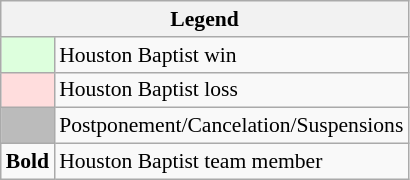<table class="wikitable" style="font-size:90%">
<tr>
<th colspan="2">Legend</th>
</tr>
<tr>
<td bgcolor="#ddffdd"> </td>
<td>Houston Baptist win</td>
</tr>
<tr>
<td bgcolor="#ffdddd"> </td>
<td>Houston Baptist loss</td>
</tr>
<tr>
<td bgcolor="#bbbbbb"> </td>
<td>Postponement/Cancelation/Suspensions</td>
</tr>
<tr>
<td><strong>Bold</strong></td>
<td>Houston Baptist team member</td>
</tr>
</table>
